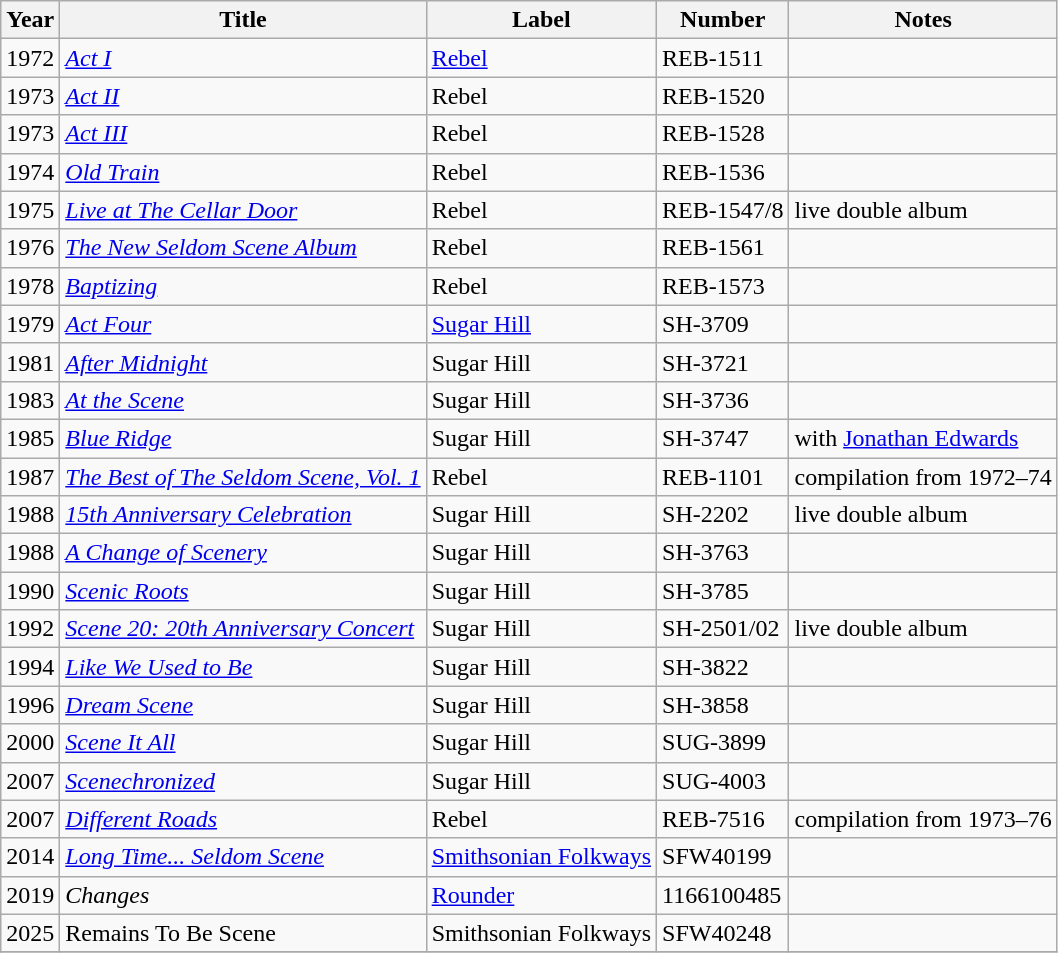<table class="wikitable sortable">
<tr>
<th>Year</th>
<th>Title</th>
<th>Label</th>
<th>Number</th>
<th>Notes</th>
</tr>
<tr>
<td>1972</td>
<td><em><a href='#'>Act I</a></em></td>
<td><a href='#'>Rebel</a></td>
<td>REB-1511</td>
<td></td>
</tr>
<tr>
<td>1973</td>
<td><em><a href='#'>Act II</a></em></td>
<td>Rebel</td>
<td>REB-1520</td>
<td></td>
</tr>
<tr>
<td>1973</td>
<td><em><a href='#'>Act III</a></em></td>
<td>Rebel</td>
<td>REB-1528</td>
<td></td>
</tr>
<tr>
<td>1974</td>
<td><em><a href='#'>Old Train</a></em></td>
<td>Rebel</td>
<td>REB-1536</td>
<td></td>
</tr>
<tr>
<td>1975</td>
<td><em><a href='#'>Live at The Cellar Door</a></em></td>
<td>Rebel</td>
<td>REB-1547/8</td>
<td>live double album</td>
</tr>
<tr>
<td>1976</td>
<td><em><a href='#'>The New Seldom Scene Album</a></em></td>
<td>Rebel</td>
<td>REB-1561</td>
<td></td>
</tr>
<tr>
<td>1978</td>
<td><em><a href='#'>Baptizing</a></em></td>
<td>Rebel</td>
<td>REB-1573</td>
<td></td>
</tr>
<tr>
<td>1979</td>
<td><em><a href='#'>Act Four</a></em></td>
<td><a href='#'>Sugar Hill</a></td>
<td>SH-3709</td>
<td></td>
</tr>
<tr>
<td>1981</td>
<td><em><a href='#'>After Midnight</a></em></td>
<td>Sugar Hill</td>
<td>SH-3721</td>
<td></td>
</tr>
<tr>
<td>1983</td>
<td><em><a href='#'>At the Scene</a></em></td>
<td>Sugar Hill</td>
<td>SH-3736</td>
<td></td>
</tr>
<tr>
<td>1985</td>
<td><em><a href='#'>Blue Ridge</a></em></td>
<td>Sugar Hill</td>
<td>SH-3747</td>
<td>with <a href='#'>Jonathan Edwards</a></td>
</tr>
<tr>
<td>1987</td>
<td><em><a href='#'>The Best of The Seldom Scene, Vol. 1</a></em></td>
<td>Rebel</td>
<td>REB-1101</td>
<td>compilation from 1972–74</td>
</tr>
<tr>
<td>1988</td>
<td><em><a href='#'>15th Anniversary Celebration</a></em></td>
<td>Sugar Hill</td>
<td>SH-2202</td>
<td>live double album</td>
</tr>
<tr>
<td>1988</td>
<td><em><a href='#'>A Change of Scenery</a></em></td>
<td>Sugar Hill</td>
<td>SH-3763</td>
<td></td>
</tr>
<tr>
<td>1990</td>
<td><em><a href='#'>Scenic Roots</a></em></td>
<td>Sugar Hill</td>
<td>SH-3785</td>
<td></td>
</tr>
<tr>
<td>1992</td>
<td><em><a href='#'>Scene 20: 20th Anniversary Concert</a></em></td>
<td>Sugar Hill</td>
<td>SH-2501/02</td>
<td>live double album</td>
</tr>
<tr>
<td>1994</td>
<td><em><a href='#'>Like We Used to Be</a></em></td>
<td>Sugar Hill</td>
<td>SH-3822</td>
<td></td>
</tr>
<tr>
<td>1996</td>
<td><em><a href='#'>Dream Scene</a></em></td>
<td>Sugar Hill</td>
<td>SH-3858</td>
<td></td>
</tr>
<tr>
<td>2000</td>
<td><em><a href='#'>Scene It All</a></em></td>
<td>Sugar Hill</td>
<td>SUG-3899</td>
<td></td>
</tr>
<tr>
<td>2007</td>
<td><em><a href='#'>Scenechronized</a></em></td>
<td>Sugar Hill</td>
<td>SUG-4003</td>
<td></td>
</tr>
<tr>
<td>2007</td>
<td><em><a href='#'>Different Roads</a></em></td>
<td>Rebel</td>
<td>REB-7516</td>
<td>compilation from 1973–76</td>
</tr>
<tr>
<td>2014</td>
<td><em><a href='#'>Long Time... Seldom Scene</a></em></td>
<td><a href='#'>Smithsonian Folkways</a></td>
<td>SFW40199</td>
<td></td>
</tr>
<tr>
<td>2019</td>
<td><em>Changes</em></td>
<td><a href='#'>Rounder</a></td>
<td>1166100485</td>
<td></td>
</tr>
<tr>
<td>2025</td>
<td>Remains To Be Scene</td>
<td>Smithsonian Folkways</td>
<td>SFW40248</td>
<td></td>
</tr>
<tr>
</tr>
</table>
